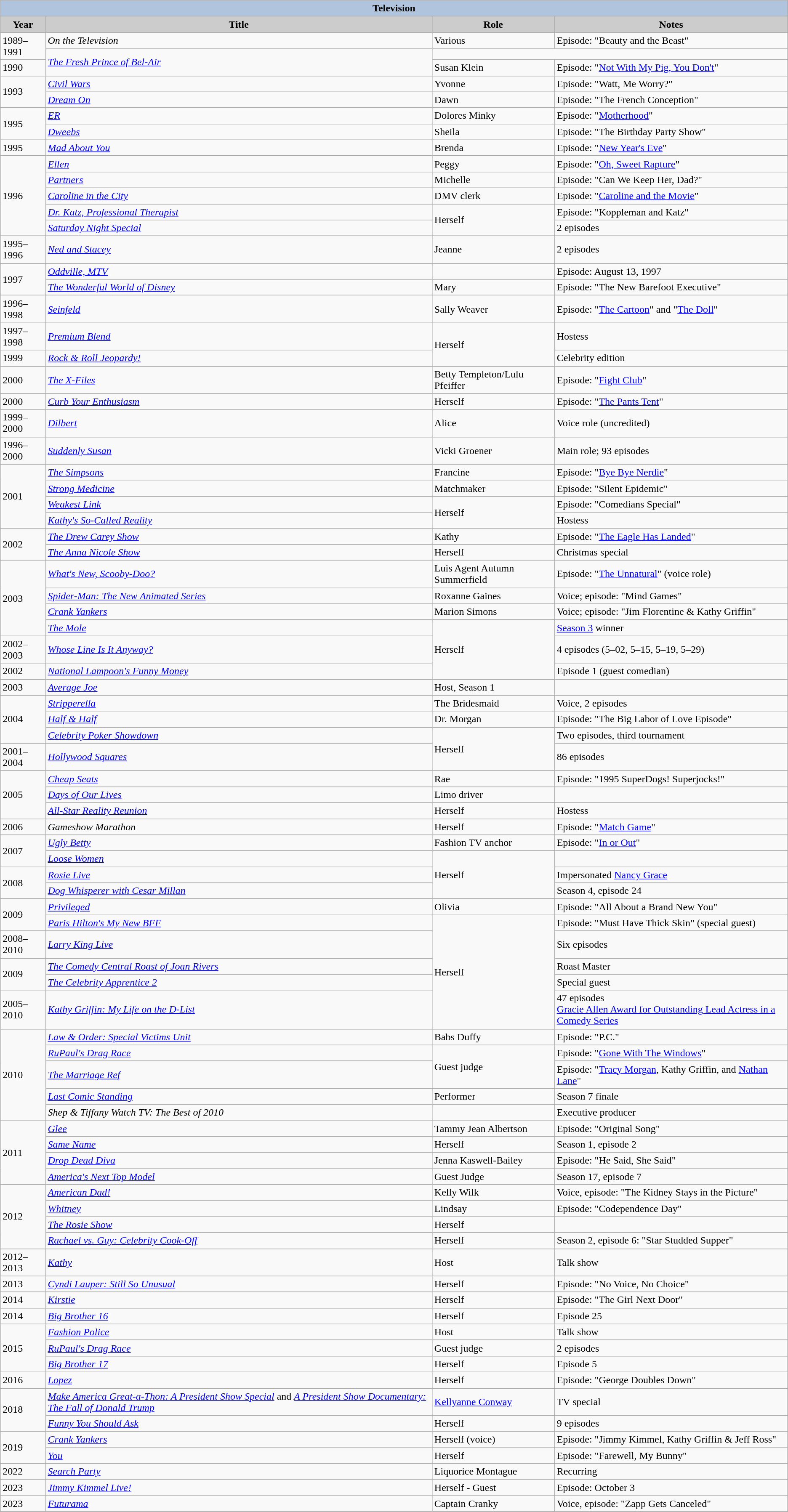<table class="wikitable sortable">
<tr>
<th colspan=4 style="background:#B0C4DE;">Television</th>
</tr>
<tr>
<th style="background: #CCCCCC;">Year</th>
<th style="background: #CCCCCC;">Title</th>
<th style="background: #CCCCCC;">Role</th>
<th style="background: #CCCCCC;">Notes</th>
</tr>
<tr>
<td rowspan="2">1989–1991</td>
<td><em>On the Television</em></td>
<td>Various</td>
<td>Episode: "Beauty and the Beast"</td>
</tr>
<tr>
<td rowspan="2"><em><a href='#'>The Fresh Prince of Bel-Air</a></em></td>
</tr>
<tr>
<td>1990</td>
<td>Susan Klein</td>
<td>Episode: "<a href='#'>Not With My Pig, You Don't</a>"</td>
</tr>
<tr>
<td rowspan="2">1993</td>
<td><em><a href='#'>Civil Wars</a></em></td>
<td>Yvonne</td>
<td>Episode: "Watt, Me Worry?"</td>
</tr>
<tr>
<td><em><a href='#'>Dream On</a></em></td>
<td>Dawn</td>
<td>Episode: "The French Conception"</td>
</tr>
<tr>
<td rowspan="2">1995</td>
<td><em><a href='#'>ER</a></em></td>
<td>Dolores Minky</td>
<td>Episode: "<a href='#'>Motherhood</a>"</td>
</tr>
<tr>
<td><em><a href='#'>Dweebs</a></em></td>
<td>Sheila</td>
<td>Episode: "The Birthday Party Show"</td>
</tr>
<tr>
<td>1995</td>
<td><em><a href='#'>Mad About You</a></em></td>
<td>Brenda</td>
<td>Episode: "<a href='#'>New Year's Eve</a>"</td>
</tr>
<tr>
<td rowspan="5">1996</td>
<td><em><a href='#'>Ellen</a></em></td>
<td>Peggy</td>
<td>Episode: "<a href='#'>Oh, Sweet Rapture</a>"</td>
</tr>
<tr>
<td><em><a href='#'>Partners</a></em></td>
<td>Michelle</td>
<td>Episode: "Can We Keep Her, Dad?"</td>
</tr>
<tr>
<td><em><a href='#'>Caroline in the City</a></em></td>
<td>DMV clerk</td>
<td>Episode: "<a href='#'>Caroline and the Movie</a>"</td>
</tr>
<tr>
<td><em><a href='#'>Dr. Katz, Professional Therapist</a></em></td>
<td rowspan="2">Herself</td>
<td>Episode: "Koppleman and Katz"</td>
</tr>
<tr>
<td><em><a href='#'>Saturday Night Special</a></em></td>
<td>2 episodes</td>
</tr>
<tr>
<td>1995–1996</td>
<td><em><a href='#'>Ned and Stacey</a></em></td>
<td>Jeanne</td>
<td>2 episodes</td>
</tr>
<tr>
<td rowspan="2">1997</td>
<td><em><a href='#'>Oddville, MTV</a></em></td>
<td></td>
<td>Episode: August 13, 1997</td>
</tr>
<tr>
<td><em><a href='#'>The Wonderful World of Disney</a></em></td>
<td>Mary</td>
<td>Episode: "The New Barefoot Executive"</td>
</tr>
<tr>
<td>1996–1998</td>
<td><em><a href='#'>Seinfeld</a></em></td>
<td>Sally Weaver</td>
<td>Episode: "<a href='#'>The Cartoon</a>" and "<a href='#'>The Doll</a>"</td>
</tr>
<tr>
<td>1997–1998</td>
<td><em><a href='#'>Premium Blend</a></em></td>
<td rowspan="2">Herself</td>
<td>Hostess</td>
</tr>
<tr>
<td>1999</td>
<td><em><a href='#'>Rock & Roll Jeopardy!</a></em></td>
<td>Celebrity edition</td>
</tr>
<tr>
<td>2000</td>
<td><em><a href='#'>The X-Files</a></em></td>
<td>Betty Templeton/Lulu Pfeiffer</td>
<td>Episode: "<a href='#'>Fight Club</a>"</td>
</tr>
<tr>
<td>2000</td>
<td><em><a href='#'>Curb Your Enthusiasm</a></em></td>
<td>Herself</td>
<td>Episode: "<a href='#'>The Pants Tent</a>"</td>
</tr>
<tr>
<td>1999–2000</td>
<td><em><a href='#'>Dilbert</a></em></td>
<td>Alice</td>
<td>Voice role (uncredited)</td>
</tr>
<tr>
<td>1996–2000</td>
<td><em><a href='#'>Suddenly Susan</a></em></td>
<td>Vicki Groener</td>
<td>Main role; 93 episodes</td>
</tr>
<tr>
<td rowspan="4">2001</td>
<td><em><a href='#'>The Simpsons</a></em></td>
<td>Francine</td>
<td>Episode: "<a href='#'>Bye Bye Nerdie</a>"</td>
</tr>
<tr>
<td><em><a href='#'>Strong Medicine</a></em></td>
<td>Matchmaker</td>
<td>Episode: "Silent Epidemic"</td>
</tr>
<tr>
<td><em><a href='#'>Weakest Link</a></em></td>
<td rowspan="2">Herself</td>
<td>Episode: "Comedians Special"</td>
</tr>
<tr>
<td><em><a href='#'>Kathy's So-Called Reality</a></em></td>
<td>Hostess</td>
</tr>
<tr>
<td rowspan="2">2002</td>
<td><em><a href='#'>The Drew Carey Show</a></em></td>
<td>Kathy</td>
<td>Episode: "<a href='#'>The Eagle Has Landed</a>"</td>
</tr>
<tr>
<td><em><a href='#'>The Anna Nicole Show</a></em></td>
<td>Herself</td>
<td>Christmas special</td>
</tr>
<tr>
<td rowspan="4">2003</td>
<td><em><a href='#'>What's New, Scooby-Doo?</a></em></td>
<td>Luis Agent Autumn Summerfield</td>
<td>Episode: "<a href='#'>The Unnatural</a>" (voice role)</td>
</tr>
<tr>
<td><em><a href='#'>Spider-Man: The New Animated Series</a></em></td>
<td>Roxanne Gaines</td>
<td>Voice; episode: "Mind Games"</td>
</tr>
<tr>
<td><em><a href='#'>Crank Yankers</a></em></td>
<td>Marion Simons</td>
<td>Voice; episode: "Jim Florentine & Kathy Griffin"</td>
</tr>
<tr>
<td><em><a href='#'>The Mole</a></em></td>
<td rowspan="3">Herself</td>
<td><a href='#'>Season 3</a> winner</td>
</tr>
<tr>
<td>2002–2003</td>
<td><em><a href='#'>Whose Line Is It Anyway?</a></em></td>
<td>4 episodes (5–02, 5–15, 5–19, 5–29)</td>
</tr>
<tr>
<td>2002</td>
<td><em><a href='#'>National Lampoon's Funny Money</a></em></td>
<td>Episode 1 (guest comedian)</td>
</tr>
<tr>
<td>2003</td>
<td><em><a href='#'>Average Joe</a></em></td>
<td>Host, Season 1</td>
</tr>
<tr>
<td rowspan="3">2004</td>
<td><em><a href='#'>Stripperella</a></em></td>
<td>The Bridesmaid</td>
<td>Voice, 2 episodes</td>
</tr>
<tr>
<td><em><a href='#'>Half & Half</a></em></td>
<td>Dr. Morgan</td>
<td>Episode: "The Big Labor of Love Episode"</td>
</tr>
<tr>
<td><em><a href='#'>Celebrity Poker Showdown</a></em></td>
<td rowspan="2">Herself</td>
<td>Two episodes, third tournament</td>
</tr>
<tr>
<td>2001–2004</td>
<td><em><a href='#'>Hollywood Squares</a></em></td>
<td>86 episodes</td>
</tr>
<tr>
<td rowspan="3">2005</td>
<td><em><a href='#'>Cheap Seats</a></em></td>
<td>Rae</td>
<td>Episode: "1995 SuperDogs! Superjocks!"</td>
</tr>
<tr>
<td><em><a href='#'>Days of Our Lives</a></em></td>
<td>Limo driver</td>
<td></td>
</tr>
<tr>
<td><em><a href='#'>All-Star Reality Reunion</a></em></td>
<td>Herself</td>
<td>Hostess</td>
</tr>
<tr>
<td>2006</td>
<td><em>Gameshow Marathon</em></td>
<td>Herself</td>
<td>Episode: "<a href='#'>Match Game</a>"</td>
</tr>
<tr>
<td rowspan="2">2007</td>
<td><em><a href='#'>Ugly Betty</a></em></td>
<td>Fashion TV anchor</td>
<td>Episode: "<a href='#'>In or Out</a>"</td>
</tr>
<tr>
<td><em><a href='#'>Loose Women</a></em></td>
<td rowspan="3">Herself</td>
<td></td>
</tr>
<tr>
<td rowspan="2">2008</td>
<td><em><a href='#'>Rosie Live</a></em></td>
<td>Impersonated <a href='#'>Nancy Grace</a></td>
</tr>
<tr>
<td><em><a href='#'>Dog Whisperer with Cesar Millan</a></em></td>
<td>Season 4, episode 24</td>
</tr>
<tr>
<td rowspan="2">2009</td>
<td><em><a href='#'>Privileged</a></em></td>
<td>Olivia</td>
<td>Episode: "All About a Brand New You"</td>
</tr>
<tr>
<td><em><a href='#'>Paris Hilton's My New BFF</a></em></td>
<td rowspan="5">Herself</td>
<td>Episode: "Must Have Thick Skin" (special guest)</td>
</tr>
<tr>
<td>2008–2010</td>
<td><em><a href='#'>Larry King Live</a></em></td>
<td>Six episodes</td>
</tr>
<tr>
<td rowspan="2">2009</td>
<td><em><a href='#'>The Comedy Central Roast of Joan Rivers</a></em></td>
<td>Roast Master</td>
</tr>
<tr>
<td><em><a href='#'>The Celebrity Apprentice 2</a></em></td>
<td>Special guest</td>
</tr>
<tr>
<td>2005–2010</td>
<td><em><a href='#'>Kathy Griffin: My Life on the D-List</a></em></td>
<td>47 episodes<br><a href='#'>Gracie Allen Award for Outstanding Lead Actress in a Comedy Series</a></td>
</tr>
<tr>
<td rowspan="5">2010</td>
<td><em><a href='#'>Law & Order: Special Victims Unit</a></em></td>
<td>Babs Duffy</td>
<td>Episode: "P.C."</td>
</tr>
<tr>
<td><em><a href='#'>RuPaul's Drag Race</a></em></td>
<td rowspan="2">Guest judge</td>
<td>Episode: "<a href='#'>Gone With The Windows</a>"</td>
</tr>
<tr>
<td><em><a href='#'>The Marriage Ref</a></em></td>
<td>Episode: "<a href='#'>Tracy Morgan</a>, Kathy Griffin, and <a href='#'>Nathan Lane</a>"</td>
</tr>
<tr>
<td><em><a href='#'>Last Comic Standing</a></em></td>
<td>Performer</td>
<td>Season 7 finale</td>
</tr>
<tr>
<td><em>Shep & Tiffany Watch TV: The Best of 2010 </em></td>
<td></td>
<td>Executive producer</td>
</tr>
<tr>
<td rowspan="4">2011</td>
<td><em><a href='#'>Glee</a></em></td>
<td>Tammy Jean Albertson</td>
<td>Episode: "Original Song"</td>
</tr>
<tr>
<td><em><a href='#'>Same Name</a></em></td>
<td>Herself</td>
<td>Season 1, episode 2</td>
</tr>
<tr>
<td><em><a href='#'>Drop Dead Diva</a></em></td>
<td>Jenna Kaswell-Bailey</td>
<td>Episode: "He Said, She Said"</td>
</tr>
<tr>
<td><em><a href='#'>America's Next Top Model</a></em></td>
<td>Guest Judge</td>
<td>Season 17, episode 7</td>
</tr>
<tr>
<td rowspan="4">2012</td>
<td><em><a href='#'>American Dad!</a></em></td>
<td>Kelly Wilk</td>
<td>Voice, episode: "The Kidney Stays in the Picture"</td>
</tr>
<tr>
<td><em><a href='#'>Whitney</a></em></td>
<td>Lindsay</td>
<td>Episode: "Codependence Day"</td>
</tr>
<tr>
<td><em><a href='#'>The Rosie Show</a></em></td>
<td>Herself</td>
<td></td>
</tr>
<tr>
<td><em><a href='#'>Rachael vs. Guy: Celebrity Cook-Off</a></em></td>
<td>Herself</td>
<td>Season 2, episode 6: "Star Studded Supper"</td>
</tr>
<tr>
<td rowspan="1">2012–2013</td>
<td><em><a href='#'>Kathy</a></em></td>
<td>Host</td>
<td>Talk show</td>
</tr>
<tr>
<td>2013</td>
<td><em><a href='#'>Cyndi Lauper: Still So Unusual</a></em></td>
<td>Herself</td>
<td>Episode: "No Voice, No Choice"</td>
</tr>
<tr>
<td>2014</td>
<td><em><a href='#'>Kirstie</a></em></td>
<td>Herself</td>
<td>Episode: "The Girl Next Door"</td>
</tr>
<tr>
<td>2014</td>
<td><em><a href='#'>Big Brother 16</a></em></td>
<td>Herself</td>
<td>Episode 25</td>
</tr>
<tr>
<td rowspan="3">2015</td>
<td><em><a href='#'>Fashion Police</a></em></td>
<td>Host</td>
<td>Talk show</td>
</tr>
<tr>
<td><em><a href='#'>RuPaul's Drag Race</a></em></td>
<td>Guest judge</td>
<td>2 episodes</td>
</tr>
<tr>
<td><em><a href='#'>Big Brother 17</a></em></td>
<td>Herself</td>
<td>Episode 5</td>
</tr>
<tr>
<td>2016</td>
<td><em><a href='#'>Lopez</a></em></td>
<td>Herself</td>
<td>Episode: "George Doubles Down"</td>
</tr>
<tr>
<td rowspan="2">2018</td>
<td><em><a href='#'>Make America Great-a-Thon: A President Show Special</a></em> and <em><a href='#'>A President Show Documentary: The Fall of Donald Trump</a></em></td>
<td><a href='#'>Kellyanne Conway</a></td>
<td>TV special</td>
</tr>
<tr>
<td><em><a href='#'>Funny You Should Ask</a></em></td>
<td>Herself</td>
<td>9 episodes</td>
</tr>
<tr>
<td rowspan="2">2019</td>
<td><em><a href='#'>Crank Yankers</a></em></td>
<td>Herself (voice)</td>
<td>Episode: "Jimmy Kimmel, Kathy Griffin & Jeff Ross"</td>
</tr>
<tr>
<td><em><a href='#'>You</a></em></td>
<td>Herself</td>
<td>Episode: "Farewell, My Bunny"</td>
</tr>
<tr>
<td>2022</td>
<td><em><a href='#'>Search Party</a></em></td>
<td>Liquorice Montague</td>
<td>Recurring</td>
</tr>
<tr>
<td>2023</td>
<td><em><a href='#'>Jimmy Kimmel Live!</a></em></td>
<td>Herself - Guest</td>
<td>Episode: October 3</td>
</tr>
<tr>
<td>2023</td>
<td><em><a href='#'>Futurama</a></em></td>
<td>Captain Cranky</td>
<td>Voice, episode: "Zapp Gets Canceled"</td>
</tr>
</table>
